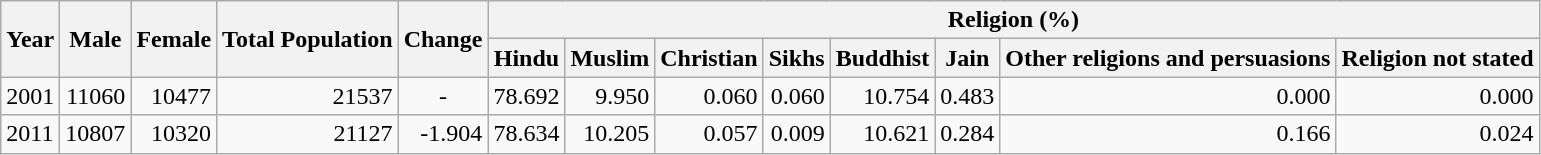<table class="wikitable">
<tr>
<th rowspan="2">Year</th>
<th rowspan="2">Male</th>
<th rowspan="2">Female</th>
<th rowspan="2">Total Population</th>
<th rowspan="2">Change</th>
<th colspan="8">Religion (%)</th>
</tr>
<tr>
<th>Hindu</th>
<th>Muslim</th>
<th>Christian</th>
<th>Sikhs</th>
<th>Buddhist</th>
<th>Jain</th>
<th>Other religions and persuasions</th>
<th>Religion not stated</th>
</tr>
<tr>
<td>2001</td>
<td style="text-align:right;">11060</td>
<td style="text-align:right;">10477</td>
<td style="text-align:right;">21537</td>
<td style="text-align:center;">-</td>
<td style="text-align:right;">78.692</td>
<td style="text-align:right;">9.950</td>
<td style="text-align:right;">0.060</td>
<td style="text-align:right;">0.060</td>
<td style="text-align:right;">10.754</td>
<td style="text-align:right;">0.483</td>
<td style="text-align:right;">0.000</td>
<td style="text-align:right;">0.000</td>
</tr>
<tr>
<td>2011</td>
<td style="text-align:right;">10807</td>
<td style="text-align:right;">10320</td>
<td style="text-align:right;">21127</td>
<td style="text-align:right;">-1.904</td>
<td style="text-align:right;">78.634</td>
<td style="text-align:right;">10.205</td>
<td style="text-align:right;">0.057</td>
<td style="text-align:right;">0.009</td>
<td style="text-align:right;">10.621</td>
<td style="text-align:right;">0.284</td>
<td style="text-align:right;">0.166</td>
<td style="text-align:right;">0.024</td>
</tr>
</table>
